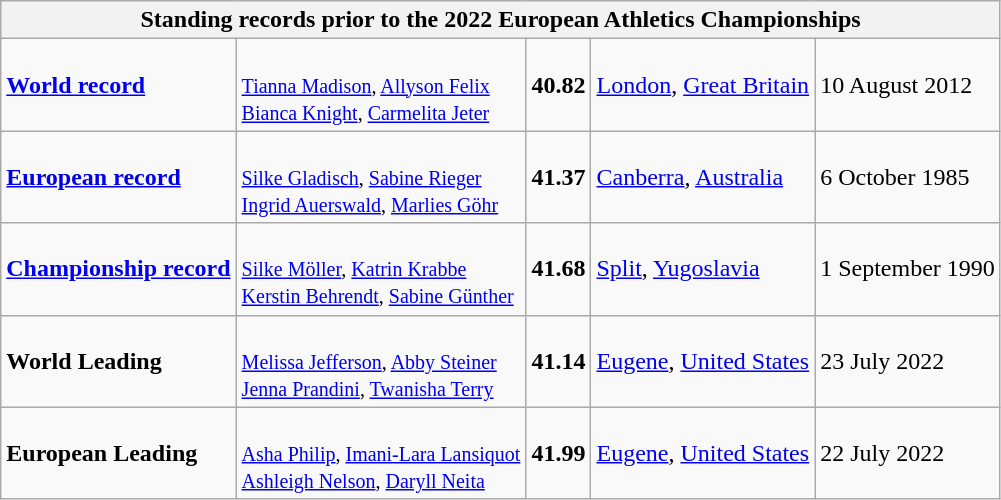<table class="wikitable">
<tr>
<th colspan="5">Standing records prior to the 2022 European Athletics Championships</th>
</tr>
<tr>
<td><strong><a href='#'>World record</a></strong></td>
<td><br><small><a href='#'>Tianna Madison</a>, <a href='#'>Allyson Felix</a><br> <a href='#'>Bianca Knight</a>, <a href='#'>Carmelita Jeter</a></small></td>
<td><strong>40.82</strong></td>
<td><a href='#'>London</a>, <a href='#'>Great Britain</a></td>
<td>10 August 2012</td>
</tr>
<tr>
<td><strong><a href='#'>European record</a></strong></td>
<td><br><small><a href='#'>Silke Gladisch</a>, <a href='#'>Sabine Rieger</a><br> <a href='#'>Ingrid Auerswald</a>, <a href='#'>Marlies Göhr</a></small></td>
<td><strong>41.37</strong></td>
<td><a href='#'>Canberra</a>, <a href='#'>Australia</a></td>
<td>6 October 1985</td>
</tr>
<tr>
<td><strong><a href='#'>Championship record</a></strong></td>
<td><br><small><a href='#'>Silke Möller</a>, <a href='#'>Katrin Krabbe</a><br> <a href='#'>Kerstin Behrendt</a>, <a href='#'>Sabine Günther</a></small></td>
<td><strong>41.68</strong></td>
<td><a href='#'>Split</a>, <a href='#'>Yugoslavia</a></td>
<td>1 September 1990</td>
</tr>
<tr>
<td><strong>World Leading</strong></td>
<td><br><small><a href='#'>Melissa Jefferson</a>, <a href='#'>Abby Steiner</a><br><a href='#'>Jenna Prandini</a>, <a href='#'>Twanisha Terry</a></small></td>
<td><strong>41.14 </strong></td>
<td><a href='#'>Eugene</a>, <a href='#'>United States</a></td>
<td>23 July 2022</td>
</tr>
<tr>
<td><strong>European Leading</strong></td>
<td><br><small><a href='#'>Asha Philip</a>, <a href='#'>Imani-Lara Lansiquot</a><br><a href='#'>Ashleigh Nelson</a>, <a href='#'>Daryll Neita</a></small></td>
<td><strong>41.99</strong></td>
<td><a href='#'>Eugene</a>, <a href='#'>United States</a></td>
<td>22 July 2022</td>
</tr>
</table>
